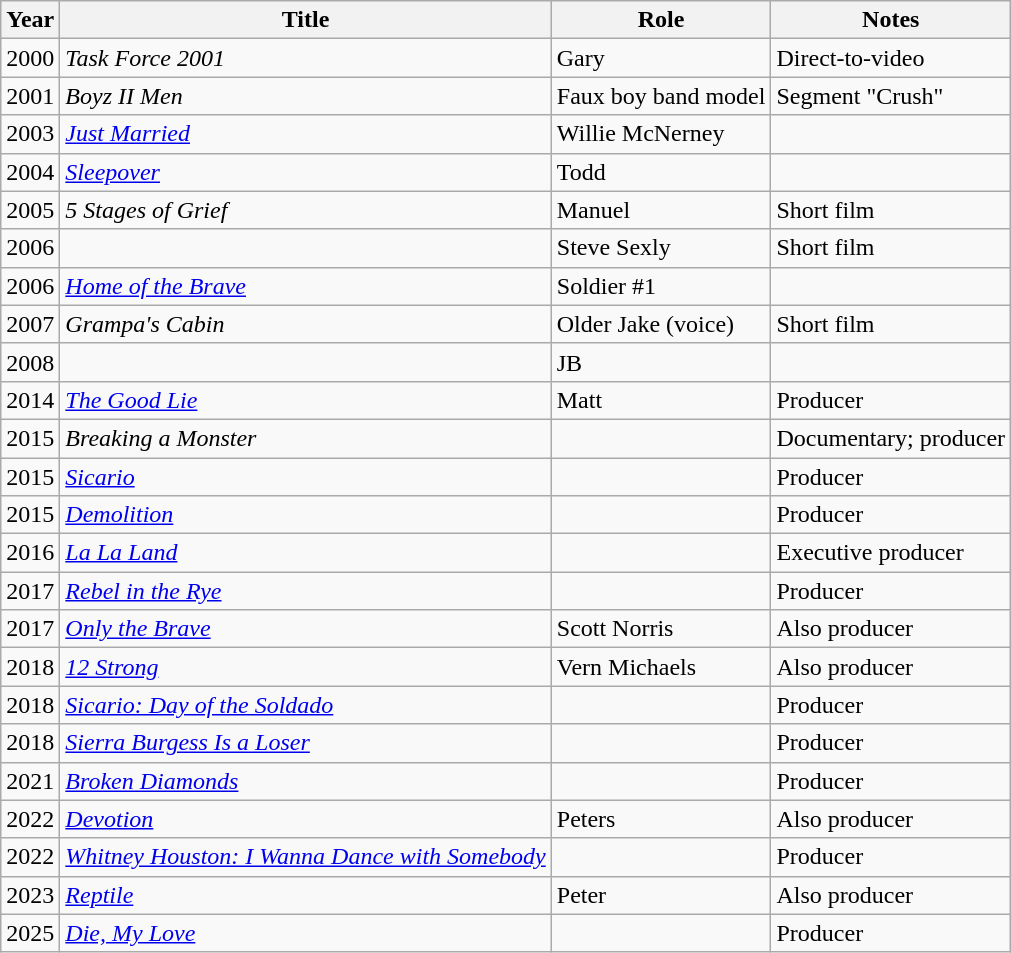<table class="wikitable sortable">
<tr>
<th>Year</th>
<th>Title</th>
<th>Role</th>
<th scope="col" class="unsortable">Notes</th>
</tr>
<tr>
<td>2000</td>
<td><em>Task Force 2001</em></td>
<td>Gary</td>
<td>Direct-to-video</td>
</tr>
<tr>
<td>2001</td>
<td><em>Boyz II Men</em></td>
<td>Faux boy band model</td>
<td>Segment "Crush"</td>
</tr>
<tr>
<td>2003</td>
<td><em><a href='#'>Just Married</a></em></td>
<td>Willie McNerney</td>
<td></td>
</tr>
<tr>
<td>2004</td>
<td><em><a href='#'>Sleepover</a></em></td>
<td>Todd</td>
<td></td>
</tr>
<tr>
<td>2005</td>
<td><em>5 Stages of Grief</em></td>
<td>Manuel</td>
<td>Short film</td>
</tr>
<tr>
<td>2006</td>
<td><em></em></td>
<td>Steve Sexly</td>
<td>Short film</td>
</tr>
<tr>
<td>2006</td>
<td><em><a href='#'>Home of the Brave</a></em></td>
<td>Soldier #1</td>
<td></td>
</tr>
<tr>
<td>2007</td>
<td><em>Grampa's Cabin</em></td>
<td>Older Jake (voice)</td>
<td>Short film</td>
</tr>
<tr>
<td>2008</td>
<td><em></em></td>
<td>JB</td>
<td></td>
</tr>
<tr>
<td>2014</td>
<td><em><a href='#'>The Good Lie</a></em></td>
<td>Matt</td>
<td>Producer</td>
</tr>
<tr>
<td>2015</td>
<td><em>Breaking a Monster</em></td>
<td></td>
<td>Documentary; producer</td>
</tr>
<tr>
<td>2015</td>
<td><em><a href='#'>Sicario</a></em></td>
<td></td>
<td>Producer</td>
</tr>
<tr>
<td>2015</td>
<td><em><a href='#'>Demolition</a></em></td>
<td></td>
<td>Producer</td>
</tr>
<tr>
<td>2016</td>
<td><em><a href='#'>La La Land</a></em></td>
<td></td>
<td>Executive producer</td>
</tr>
<tr>
<td>2017</td>
<td><em><a href='#'>Rebel in the Rye</a></em></td>
<td></td>
<td>Producer</td>
</tr>
<tr>
<td>2017</td>
<td><em><a href='#'>Only the Brave</a></em></td>
<td>Scott Norris</td>
<td>Also producer</td>
</tr>
<tr>
<td>2018</td>
<td><em><a href='#'>12 Strong</a></em></td>
<td>Vern Michaels</td>
<td>Also producer</td>
</tr>
<tr>
<td>2018</td>
<td><em><a href='#'>Sicario: Day of the Soldado</a></em></td>
<td></td>
<td>Producer</td>
</tr>
<tr>
<td>2018</td>
<td><em><a href='#'>Sierra Burgess Is a Loser</a></em></td>
<td></td>
<td>Producer</td>
</tr>
<tr>
<td>2021</td>
<td><em><a href='#'>Broken Diamonds</a></em></td>
<td></td>
<td>Producer</td>
</tr>
<tr>
<td>2022</td>
<td><em><a href='#'>Devotion</a></em></td>
<td>Peters</td>
<td>Also producer</td>
</tr>
<tr>
<td>2022</td>
<td><em><a href='#'>Whitney Houston: I Wanna Dance with Somebody</a></em></td>
<td></td>
<td>Producer</td>
</tr>
<tr>
<td>2023</td>
<td><em><a href='#'>Reptile</a></em></td>
<td>Peter</td>
<td>Also producer</td>
</tr>
<tr>
<td>2025</td>
<td><em><a href='#'>Die, My Love</a></em></td>
<td></td>
<td>Producer</td>
</tr>
</table>
